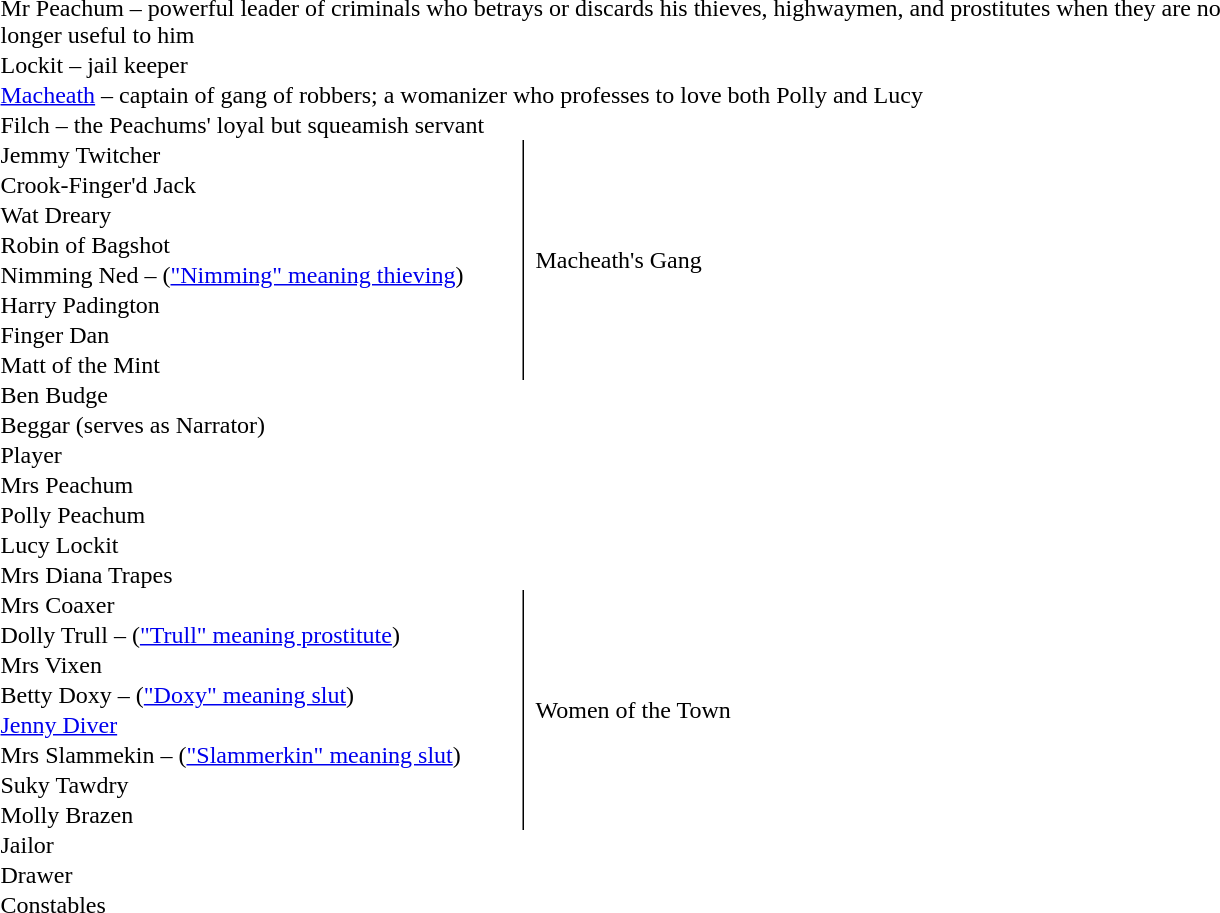<table style="border-collapse: collapse">
<tr>
<td colspan="2">Mr Peachum – powerful leader of criminals who betrays or discards his thieves, highwaymen, and prostitutes when they are no longer useful to him</td>
</tr>
<tr>
<td colspan="2">Lockit – jail keeper</td>
</tr>
<tr>
<td colspan="2"><a href='#'>Macheath</a> – captain of gang of robbers; a womanizer who professes to love both Polly and Lucy</td>
</tr>
<tr>
<td colspan="2">Filch – the Peachums' loyal but squeamish servant</td>
</tr>
<tr>
<td style="width: 260pt;">Jemmy Twitcher</td>
<td rowspan="8" style="padding-left: 0.5em; border-left: thin solid black; width: 350pt;">Macheath's Gang</td>
</tr>
<tr>
<td>Crook-Finger'd Jack</td>
</tr>
<tr>
<td>Wat Dreary</td>
</tr>
<tr>
<td>Robin of Bagshot</td>
</tr>
<tr>
<td>Nimming Ned – (<a href='#'>"Nimming" meaning thieving</a>)</td>
</tr>
<tr>
<td>Harry Padington</td>
</tr>
<tr>
<td>Finger Dan</td>
</tr>
<tr>
<td>Matt of the Mint</td>
</tr>
<tr>
<td colspan="2">Ben Budge</td>
</tr>
<tr>
<td colspan="2">Beggar (serves as Narrator)</td>
</tr>
<tr>
<td colspan="2">Player</td>
</tr>
<tr>
<td colspan="2">Mrs Peachum</td>
</tr>
<tr>
<td colspan="2">Polly Peachum</td>
</tr>
<tr>
<td colspan="2">Lucy Lockit</td>
</tr>
<tr>
<td colspan="2">Mrs Diana Trapes</td>
</tr>
<tr>
<td>Mrs Coaxer</td>
<td rowspan="8" style="padding-left: 0.5em; border-left: thin solid black;">Women of the Town</td>
</tr>
<tr>
<td>Dolly Trull – (<a href='#'>"Trull" meaning prostitute</a>)</td>
</tr>
<tr>
<td>Mrs Vixen</td>
</tr>
<tr>
<td>Betty Doxy – (<a href='#'>"Doxy" meaning slut</a>)</td>
</tr>
<tr>
<td><a href='#'>Jenny Diver</a></td>
</tr>
<tr>
<td>Mrs Slammekin – (<a href='#'>"Slammerkin" meaning slut</a>)</td>
</tr>
<tr>
<td>Suky Tawdry</td>
</tr>
<tr>
<td>Molly Brazen</td>
</tr>
<tr>
<td colspan="2">Jailor</td>
</tr>
<tr>
<td colspan="2">Drawer</td>
</tr>
<tr>
<td colspan="2">Constables</td>
</tr>
</table>
